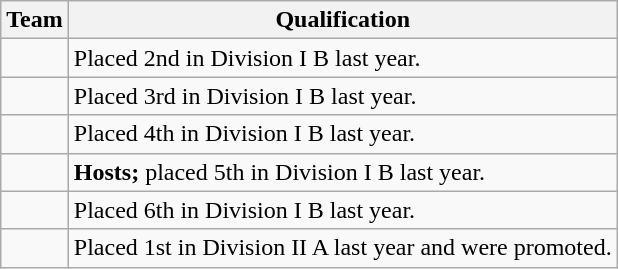<table class="wikitable">
<tr>
<th>Team</th>
<th>Qualification</th>
</tr>
<tr>
<td></td>
<td>Placed 2nd in Division I B last year.</td>
</tr>
<tr>
<td></td>
<td>Placed 3rd in Division I B last year.</td>
</tr>
<tr>
<td></td>
<td>Placed 4th in Division I B last year.</td>
</tr>
<tr>
<td></td>
<td><strong>Hosts;</strong> placed 5th in Division I B last year.</td>
</tr>
<tr>
<td></td>
<td>Placed 6th in Division I B last year.</td>
</tr>
<tr>
<td></td>
<td>Placed 1st in Division II A last year and were promoted.</td>
</tr>
</table>
